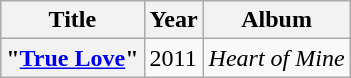<table class="wikitable">
<tr>
<th>Title</th>
<th>Year</th>
<th>Album</th>
</tr>
<tr>
<th>"<a href='#'>True Love</a>"</th>
<td>2011</td>
<td><em>Heart of Mine</em></td>
</tr>
</table>
